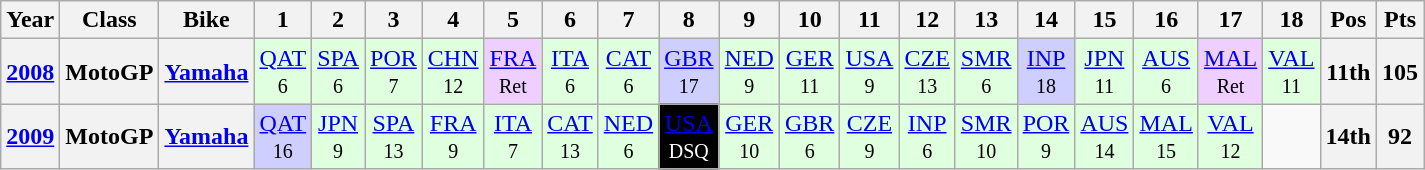<table class="wikitable" style="text-align:center">
<tr>
<th>Year</th>
<th>Class</th>
<th>Bike</th>
<th>1</th>
<th>2</th>
<th>3</th>
<th>4</th>
<th>5</th>
<th>6</th>
<th>7</th>
<th>8</th>
<th>9</th>
<th>10</th>
<th>11</th>
<th>12</th>
<th>13</th>
<th>14</th>
<th>15</th>
<th>16</th>
<th>17</th>
<th>18</th>
<th>Pos</th>
<th>Pts</th>
</tr>
<tr>
<th align="left"><a href='#'>2008</a></th>
<th align="left">MotoGP</th>
<th align="left"><a href='#'>Yamaha</a></th>
<td style="background:#DFFFDF;"><a href='#'>QAT</a> <br><small>6</small></td>
<td style="background:#DFFFDF;"><a href='#'>SPA</a> <br><small>6</small></td>
<td style="background:#DFFFDF;"><a href='#'>POR</a> <br><small>7</small></td>
<td style="background:#DFFFDF;"><a href='#'>CHN</a> <br><small>12</small></td>
<td style="background:#EFCFFF;"><a href='#'>FRA</a> <br><small>Ret</small></td>
<td style="background:#DFFFDF;"><a href='#'>ITA</a> <br><small>6</small></td>
<td style="background:#DFFFDF;"><a href='#'>CAT</a> <br><small>6</small></td>
<td style="background:#CFCFFF;"><a href='#'>GBR</a> <br><small>17</small></td>
<td style="background:#DFFFDF;"><a href='#'>NED</a> <br><small>9</small></td>
<td style="background:#DFFFDF;"><a href='#'>GER</a> <br><small>11</small></td>
<td style="background:#DFFFDF;"><a href='#'>USA</a> <br><small>9</small></td>
<td style="background:#DFFFDF;"><a href='#'>CZE</a> <br><small>13</small></td>
<td style="background:#DFFFDF;"><a href='#'>SMR</a> <br><small>6</small></td>
<td style="background:#CFCFFF;"><a href='#'>INP</a> <br><small>18</small></td>
<td style="background:#DFFFDF;"><a href='#'>JPN</a> <br><small>11</small></td>
<td style="background:#DFFFDF;"><a href='#'>AUS</a> <br><small>6</small></td>
<td style="background:#EFCFFF;"><a href='#'>MAL</a> <br><small>Ret</small></td>
<td style="background:#DFFFDF;"><a href='#'>VAL</a> <br><small>11</small></td>
<th>11th</th>
<th>105</th>
</tr>
<tr>
<th align="left"><a href='#'>2009</a></th>
<th align="left">MotoGP</th>
<th align="left"><a href='#'>Yamaha</a></th>
<td style="background:#CFCFFF;"><a href='#'>QAT</a><br><small>16</small></td>
<td style="background:#DFFFDF;"><a href='#'>JPN</a><br><small>9</small></td>
<td style="background:#DFFFDF;"><a href='#'>SPA</a><br><small>13</small></td>
<td style="background:#DFFFDF;"><a href='#'>FRA</a><br><small>9</small></td>
<td style="background:#DFFFDF;"><a href='#'>ITA</a><br><small>7</small></td>
<td style="background:#DFFFDF;"><a href='#'>CAT</a><br><small>13</small></td>
<td style="background:#DFFFDF;"><a href='#'>NED</a><br><small>6</small></td>
<td style="background:#000000; color:white;"><a href='#'><span>USA</span></a><br><small>DSQ</small></td>
<td style="background:#DFFFDF;"><a href='#'>GER</a><br><small>10</small></td>
<td style="background:#DFFFDF;"><a href='#'>GBR</a><br><small>6</small></td>
<td style="background:#DFFFDF;"><a href='#'>CZE</a><br><small>9</small></td>
<td style="background:#DFFFDF;"><a href='#'>INP</a><br><small>6</small></td>
<td style="background:#DFFFDF;"><a href='#'>SMR</a><br><small>10</small></td>
<td style="background:#DFFFDF;"><a href='#'>POR</a><br><small>9</small></td>
<td style="background:#DFFFDF;"><a href='#'>AUS</a><br><small>14</small></td>
<td style="background:#DFFFDF;"><a href='#'>MAL</a><br><small>15</small></td>
<td style="background:#DFFFDF;"><a href='#'>VAL</a><br><small>12</small></td>
<td></td>
<th>14th</th>
<th>92</th>
</tr>
</table>
